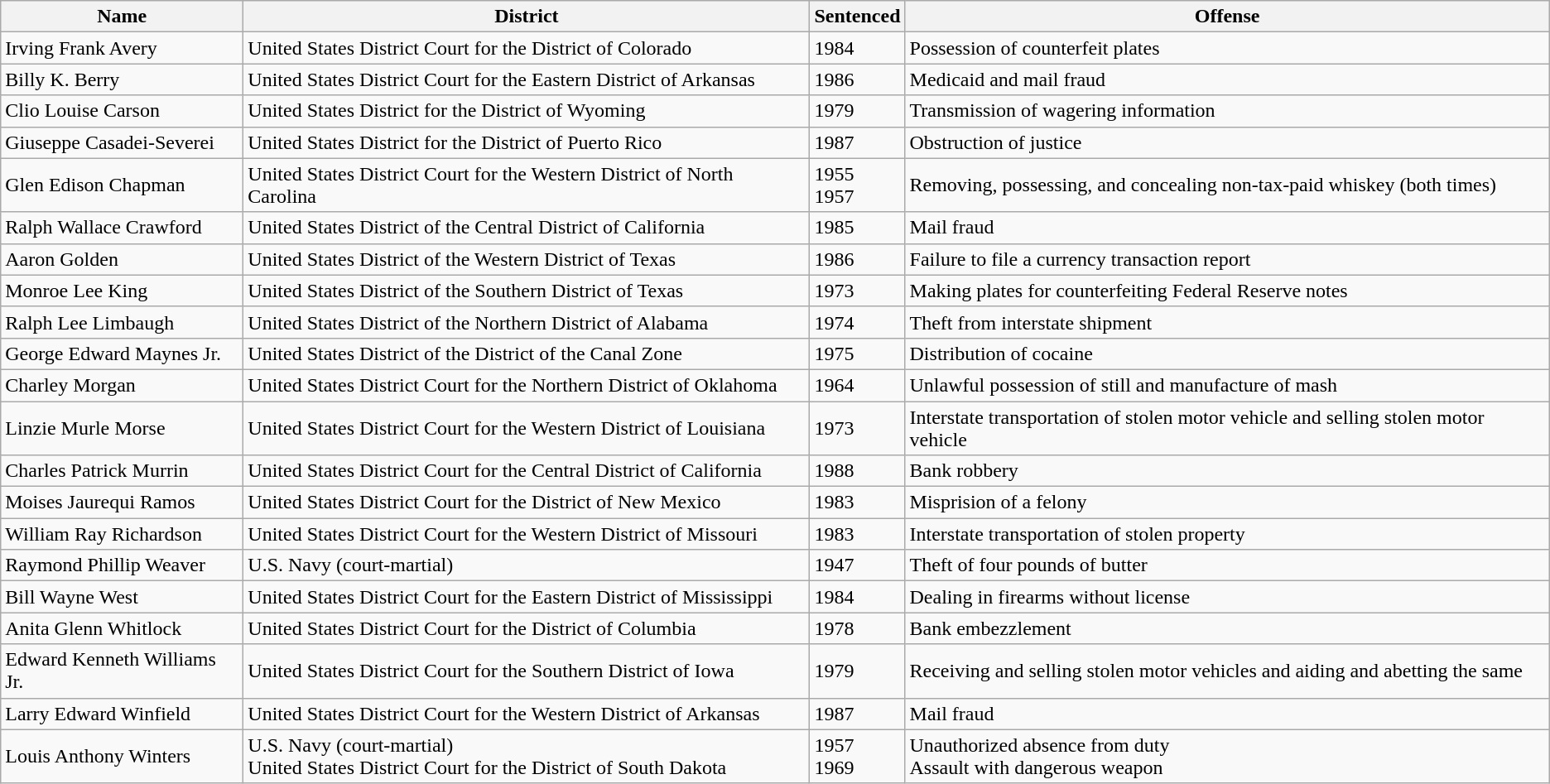<table class="wikitable sortable">
<tr>
<th>Name</th>
<th>District</th>
<th>Sentenced</th>
<th>Offense</th>
</tr>
<tr>
<td>Irving Frank Avery</td>
<td>United States District Court for the District of Colorado</td>
<td>1984</td>
<td>Possession of counterfeit plates</td>
</tr>
<tr>
<td>Billy K. Berry</td>
<td>United States District Court for the Eastern District of Arkansas</td>
<td>1986</td>
<td>Medicaid and mail fraud</td>
</tr>
<tr>
<td>Clio Louise Carson</td>
<td>United States District for the District of Wyoming</td>
<td>1979</td>
<td>Transmission of wagering information</td>
</tr>
<tr>
<td>Giuseppe Casadei-Severei</td>
<td>United States District for the District of Puerto Rico</td>
<td>1987</td>
<td>Obstruction of justice</td>
</tr>
<tr>
<td>Glen Edison Chapman</td>
<td>United States District Court for the Western District of North Carolina</td>
<td>1955 <br> 1957</td>
<td>Removing, possessing, and concealing non-tax-paid whiskey (both times)</td>
</tr>
<tr>
<td>Ralph Wallace Crawford</td>
<td>United States District of the Central District of California</td>
<td>1985</td>
<td>Mail fraud</td>
</tr>
<tr>
<td>Aaron Golden</td>
<td>United States District of the Western District of Texas</td>
<td>1986</td>
<td>Failure to file a currency transaction report</td>
</tr>
<tr>
<td>Monroe Lee King</td>
<td>United States District of the Southern District of Texas</td>
<td>1973</td>
<td>Making plates for counterfeiting Federal Reserve notes</td>
</tr>
<tr>
<td>Ralph Lee Limbaugh</td>
<td>United States District of the Northern District of Alabama</td>
<td>1974</td>
<td>Theft from interstate shipment</td>
</tr>
<tr>
<td>George Edward Maynes Jr.</td>
<td>United States District of the District of the Canal Zone</td>
<td>1975</td>
<td>Distribution of cocaine</td>
</tr>
<tr>
<td>Charley Morgan</td>
<td>United States District Court for the Northern District of Oklahoma</td>
<td>1964</td>
<td>Unlawful possession of still and manufacture of mash</td>
</tr>
<tr>
<td>Linzie Murle Morse</td>
<td>United States District Court for the Western District of Louisiana</td>
<td>1973</td>
<td>Interstate transportation of stolen motor vehicle and selling stolen motor vehicle</td>
</tr>
<tr>
<td>Charles Patrick Murrin</td>
<td>United States District Court for the Central District of California</td>
<td>1988</td>
<td>Bank robbery</td>
</tr>
<tr>
<td>Moises Jaurequi Ramos</td>
<td>United States District Court for the District of New Mexico</td>
<td>1983</td>
<td>Misprision of a felony</td>
</tr>
<tr>
<td>William Ray Richardson</td>
<td>United States District Court for the Western District of Missouri</td>
<td>1983</td>
<td>Interstate transportation of stolen property</td>
</tr>
<tr>
<td>Raymond Phillip Weaver</td>
<td>U.S. Navy (court-martial)</td>
<td>1947</td>
<td>Theft of four pounds of butter</td>
</tr>
<tr>
<td>Bill Wayne West</td>
<td>United States District Court for the Eastern District of Mississippi</td>
<td>1984</td>
<td>Dealing in firearms without license</td>
</tr>
<tr>
<td>Anita Glenn Whitlock</td>
<td>United States District Court for the District of Columbia</td>
<td>1978</td>
<td>Bank embezzlement</td>
</tr>
<tr>
<td>Edward Kenneth Williams Jr.</td>
<td>United States District Court for the Southern District of Iowa</td>
<td>1979</td>
<td>Receiving and selling stolen motor vehicles and aiding and abetting the same</td>
</tr>
<tr>
<td>Larry Edward Winfield</td>
<td>United States District Court for the Western District of Arkansas</td>
<td>1987</td>
<td>Mail fraud</td>
</tr>
<tr>
<td>Louis Anthony Winters</td>
<td>U.S. Navy (court-martial) <br> United States District Court for the District of South Dakota</td>
<td>1957 <br> 1969</td>
<td>Unauthorized absence from duty <br> Assault with dangerous weapon</td>
</tr>
</table>
